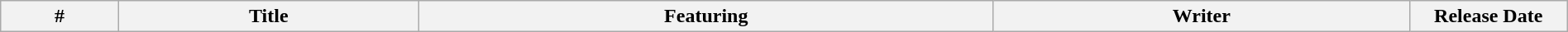<table class="wikitable plainrowheaders" style="width:100%;">
<tr>
<th>#</th>
<th>Title</th>
<th>Featuring</th>
<th>Writer</th>
<th width="120">Release Date<br>















</th>
</tr>
</table>
